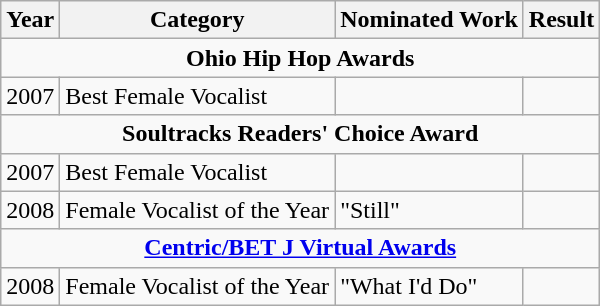<table class="wikitable">
<tr>
<th>Year</th>
<th>Category</th>
<th>Nominated Work</th>
<th>Result</th>
</tr>
<tr>
<td colspan=6 align=center><strong>Ohio Hip Hop Awards</strong></td>
</tr>
<tr>
<td>2007</td>
<td>Best Female Vocalist</td>
<td></td>
<td></td>
</tr>
<tr>
<td colspan=6 align=center><strong>Soultracks Readers' Choice Award</strong></td>
</tr>
<tr>
<td>2007</td>
<td>Best Female Vocalist</td>
<td></td>
<td></td>
</tr>
<tr>
<td>2008</td>
<td>Female Vocalist of the Year</td>
<td>"Still"</td>
<td></td>
</tr>
<tr>
<td colspan=6 align=center><strong><a href='#'>Centric/BET J Virtual Awards</a></strong></td>
</tr>
<tr>
<td>2008</td>
<td>Female Vocalist of the Year</td>
<td>"What I'd Do"</td>
<td></td>
</tr>
</table>
